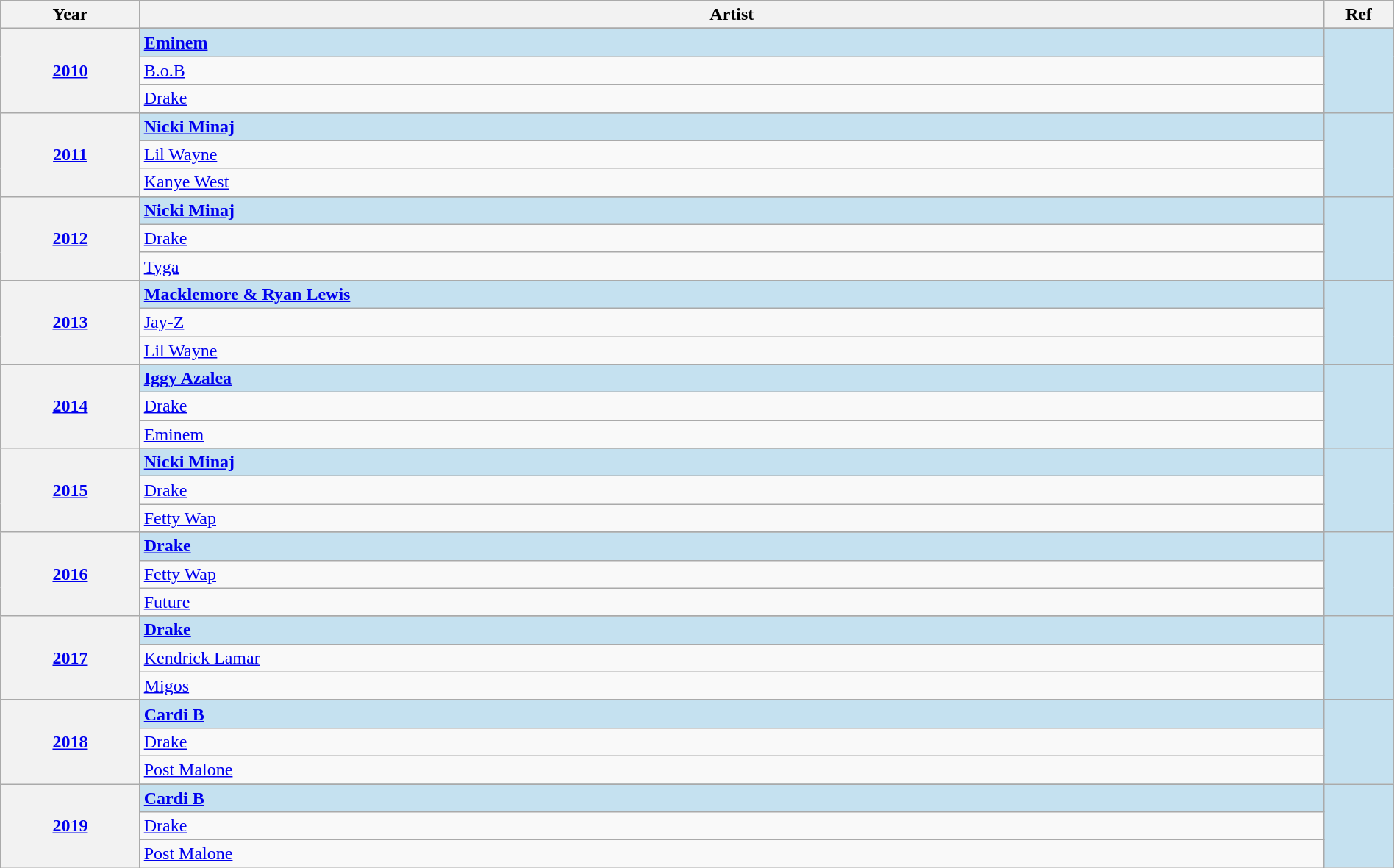<table class="wikitable" width="100%">
<tr>
<th width="10%">Year</th>
<th width="85%">Artist</th>
<th width="5%">Ref</th>
</tr>
<tr>
<th rowspan="4" align="center"><a href='#'>2010<br></a></th>
</tr>
<tr style="background:#c5e1f0">
<td><strong><a href='#'>Eminem</a></strong></td>
<td rowspan="4" align="center"></td>
</tr>
<tr>
<td><a href='#'>B.o.B</a></td>
</tr>
<tr>
<td><a href='#'>Drake</a></td>
</tr>
<tr>
<th rowspan="4" align="center"><a href='#'>2011<br></a></th>
</tr>
<tr style="background:#c5e1f0">
<td><strong><a href='#'>Nicki Minaj</a></strong></td>
<td rowspan="4" align="center"></td>
</tr>
<tr>
<td><a href='#'>Lil Wayne</a></td>
</tr>
<tr>
<td><a href='#'>Kanye West</a></td>
</tr>
<tr>
<th rowspan="4" align="center"><a href='#'>2012<br></a></th>
</tr>
<tr style="background:#c5e1f0">
<td><strong><a href='#'>Nicki Minaj</a></strong></td>
<td rowspan="4" align="center"></td>
</tr>
<tr>
<td><a href='#'>Drake</a></td>
</tr>
<tr>
<td><a href='#'>Tyga</a></td>
</tr>
<tr>
<th rowspan="4" align="center"><a href='#'>2013<br></a></th>
</tr>
<tr style="background:#c5e1f0">
<td><strong><a href='#'>Macklemore & Ryan Lewis</a></strong></td>
<td rowspan="4" align="center"></td>
</tr>
<tr>
<td><a href='#'>Jay-Z</a></td>
</tr>
<tr>
<td><a href='#'>Lil Wayne</a></td>
</tr>
<tr>
<th rowspan="4" align="center"><a href='#'>2014<br></a></th>
</tr>
<tr style="background:#c5e1f0">
<td><strong><a href='#'>Iggy Azalea</a></strong></td>
<td rowspan="4" align="center"></td>
</tr>
<tr>
<td><a href='#'>Drake</a></td>
</tr>
<tr>
<td><a href='#'>Eminem</a></td>
</tr>
<tr>
<th rowspan="4" align="center"><a href='#'>2015<br></a></th>
</tr>
<tr style="background:#c5e1f0">
<td><strong><a href='#'>Nicki Minaj</a></strong></td>
<td rowspan="4" align="center"></td>
</tr>
<tr>
<td><a href='#'>Drake</a></td>
</tr>
<tr>
<td><a href='#'>Fetty Wap</a></td>
</tr>
<tr>
<th rowspan="4" align="center"><a href='#'>2016<br></a></th>
</tr>
<tr style="background:#c5e1f0">
<td><strong><a href='#'>Drake</a></strong></td>
<td rowspan="4" align="center"></td>
</tr>
<tr>
<td><a href='#'>Fetty Wap</a></td>
</tr>
<tr>
<td><a href='#'>Future</a></td>
</tr>
<tr>
<th rowspan="4" align="center"><a href='#'>2017<br></a></th>
</tr>
<tr style="background:#c5e1f0">
<td><strong><a href='#'>Drake</a></strong></td>
<td rowspan="4" align="center"></td>
</tr>
<tr>
<td><a href='#'>Kendrick Lamar</a></td>
</tr>
<tr>
<td><a href='#'>Migos</a></td>
</tr>
<tr>
<th rowspan="4" align="center"><a href='#'>2018<br></a></th>
</tr>
<tr style="background:#c5e1f0">
<td><strong><a href='#'>Cardi B</a></strong></td>
<td rowspan="4" align="center"></td>
</tr>
<tr>
<td><a href='#'>Drake</a></td>
</tr>
<tr>
<td><a href='#'>Post Malone</a></td>
</tr>
<tr>
<th rowspan="4" align="center"><a href='#'>2019<br></a></th>
</tr>
<tr style="background:#c5e1f0">
<td><strong><a href='#'>Cardi B</a></strong></td>
<td rowspan="4" align="center"></td>
</tr>
<tr>
<td><a href='#'>Drake</a></td>
</tr>
<tr>
<td><a href='#'>Post Malone</a></td>
</tr>
</table>
